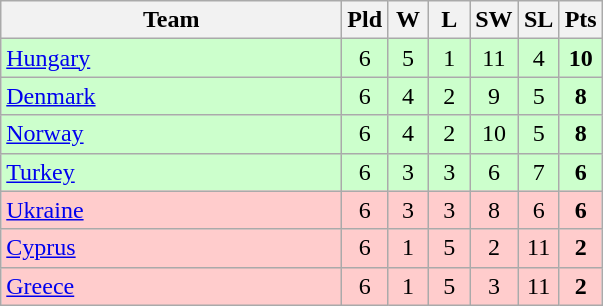<table class=wikitable style="text-align:center">
<tr>
<th width=220>Team</th>
<th width=20>Pld</th>
<th width=20>W</th>
<th width=20>L</th>
<th width=20>SW</th>
<th width=20>SL</th>
<th width=20>Pts</th>
</tr>
<tr style="background:#cfc;">
<td align=left> <a href='#'>Hungary</a></td>
<td>6</td>
<td>5</td>
<td>1</td>
<td>11</td>
<td>4</td>
<td><strong>10</strong></td>
</tr>
<tr style="background:#cfc;">
<td align=left> <a href='#'>Denmark</a></td>
<td>6</td>
<td>4</td>
<td>2</td>
<td>9</td>
<td>5</td>
<td><strong>8</strong></td>
</tr>
<tr style="background:#cfc;">
<td align=left> <a href='#'>Norway</a></td>
<td>6</td>
<td>4</td>
<td>2</td>
<td>10</td>
<td>5</td>
<td><strong>8</strong></td>
</tr>
<tr style="background:#cfc;">
<td align=left> <a href='#'>Turkey</a></td>
<td>6</td>
<td>3</td>
<td>3</td>
<td>6</td>
<td>7</td>
<td><strong>6</strong></td>
</tr>
<tr style="background:#fcc;">
<td align=left> <a href='#'>Ukraine</a></td>
<td>6</td>
<td>3</td>
<td>3</td>
<td>8</td>
<td>6</td>
<td><strong>6</strong></td>
</tr>
<tr style="background:#fcc;">
<td align=left> <a href='#'>Cyprus</a></td>
<td>6</td>
<td>1</td>
<td>5</td>
<td>2</td>
<td>11</td>
<td><strong>2</strong></td>
</tr>
<tr style="background:#fcc;">
<td align=left> <a href='#'>Greece</a></td>
<td>6</td>
<td>1</td>
<td>5</td>
<td>3</td>
<td>11</td>
<td><strong>2</strong></td>
</tr>
</table>
